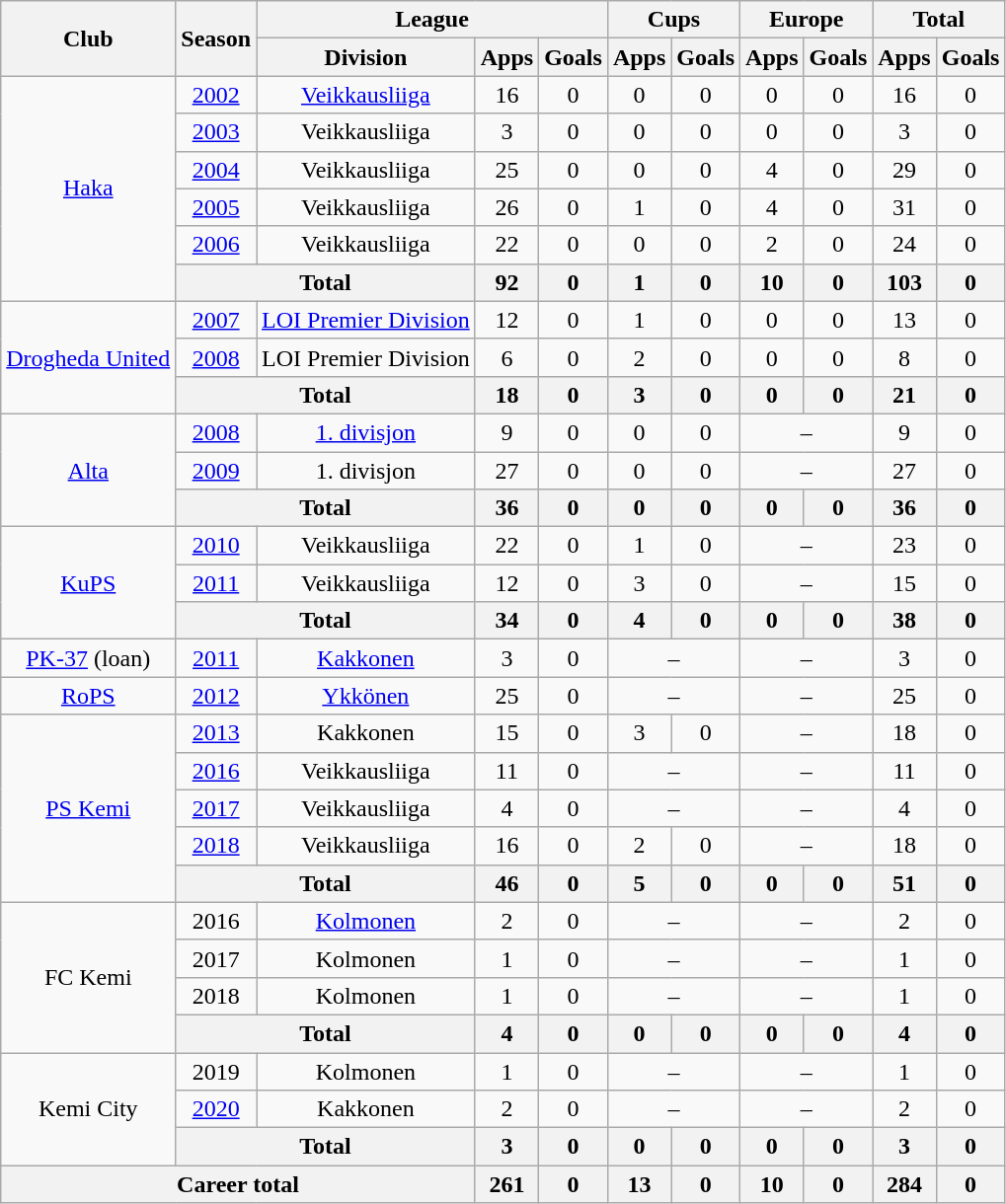<table class="wikitable" style="text-align:center">
<tr>
<th rowspan="2">Club</th>
<th rowspan="2">Season</th>
<th colspan="3">League</th>
<th colspan="2">Cups</th>
<th colspan="2">Europe</th>
<th colspan="2">Total</th>
</tr>
<tr>
<th>Division</th>
<th>Apps</th>
<th>Goals</th>
<th>Apps</th>
<th>Goals</th>
<th>Apps</th>
<th>Goals</th>
<th>Apps</th>
<th>Goals</th>
</tr>
<tr>
<td rowspan=6><a href='#'>Haka</a></td>
<td><a href='#'>2002</a></td>
<td><a href='#'>Veikkausliiga</a></td>
<td>16</td>
<td>0</td>
<td>0</td>
<td>0</td>
<td>0</td>
<td>0</td>
<td>16</td>
<td>0</td>
</tr>
<tr>
<td><a href='#'>2003</a></td>
<td>Veikkausliiga</td>
<td>3</td>
<td>0</td>
<td>0</td>
<td>0</td>
<td>0</td>
<td>0</td>
<td>3</td>
<td>0</td>
</tr>
<tr>
<td><a href='#'>2004</a></td>
<td>Veikkausliiga</td>
<td>25</td>
<td>0</td>
<td>0</td>
<td>0</td>
<td>4</td>
<td>0</td>
<td>29</td>
<td>0</td>
</tr>
<tr>
<td><a href='#'>2005</a></td>
<td>Veikkausliiga</td>
<td>26</td>
<td>0</td>
<td>1</td>
<td>0</td>
<td>4</td>
<td>0</td>
<td>31</td>
<td>0</td>
</tr>
<tr>
<td><a href='#'>2006</a></td>
<td>Veikkausliiga</td>
<td>22</td>
<td>0</td>
<td>0</td>
<td>0</td>
<td>2</td>
<td>0</td>
<td>24</td>
<td>0</td>
</tr>
<tr>
<th colspan=2>Total</th>
<th>92</th>
<th>0</th>
<th>1</th>
<th>0</th>
<th>10</th>
<th>0</th>
<th>103</th>
<th>0</th>
</tr>
<tr>
<td rowspan=3><a href='#'>Drogheda United</a></td>
<td><a href='#'>2007</a></td>
<td><a href='#'>LOI Premier Division</a></td>
<td>12</td>
<td>0</td>
<td>1</td>
<td>0</td>
<td>0</td>
<td>0</td>
<td>13</td>
<td>0</td>
</tr>
<tr>
<td><a href='#'>2008</a></td>
<td>LOI Premier Division</td>
<td>6</td>
<td>0</td>
<td>2</td>
<td>0</td>
<td>0</td>
<td>0</td>
<td>8</td>
<td>0</td>
</tr>
<tr>
<th colspan=2>Total</th>
<th>18</th>
<th>0</th>
<th>3</th>
<th>0</th>
<th>0</th>
<th>0</th>
<th>21</th>
<th>0</th>
</tr>
<tr>
<td rowspan=3><a href='#'>Alta</a></td>
<td><a href='#'>2008</a></td>
<td><a href='#'>1. divisjon</a></td>
<td>9</td>
<td>0</td>
<td>0</td>
<td>0</td>
<td colspan=2>–</td>
<td>9</td>
<td>0</td>
</tr>
<tr>
<td><a href='#'>2009</a></td>
<td>1. divisjon</td>
<td>27</td>
<td>0</td>
<td>0</td>
<td>0</td>
<td colspan=2>–</td>
<td>27</td>
<td>0</td>
</tr>
<tr>
<th colspan=2>Total</th>
<th>36</th>
<th>0</th>
<th>0</th>
<th>0</th>
<th>0</th>
<th>0</th>
<th>36</th>
<th>0</th>
</tr>
<tr>
<td rowspan=3><a href='#'>KuPS</a></td>
<td><a href='#'>2010</a></td>
<td>Veikkausliiga</td>
<td>22</td>
<td>0</td>
<td>1</td>
<td>0</td>
<td colspan=2>–</td>
<td>23</td>
<td>0</td>
</tr>
<tr>
<td><a href='#'>2011</a></td>
<td>Veikkausliiga</td>
<td>12</td>
<td>0</td>
<td>3</td>
<td>0</td>
<td colspan=2>–</td>
<td>15</td>
<td>0</td>
</tr>
<tr>
<th colspan=2>Total</th>
<th>34</th>
<th>0</th>
<th>4</th>
<th>0</th>
<th>0</th>
<th>0</th>
<th>38</th>
<th>0</th>
</tr>
<tr>
<td><a href='#'>PK-37</a> (loan)</td>
<td><a href='#'>2011</a></td>
<td><a href='#'>Kakkonen</a></td>
<td>3</td>
<td>0</td>
<td colspan=2>–</td>
<td colspan=2>–</td>
<td>3</td>
<td>0</td>
</tr>
<tr>
<td><a href='#'>RoPS</a></td>
<td><a href='#'>2012</a></td>
<td><a href='#'>Ykkönen</a></td>
<td>25</td>
<td>0</td>
<td colspan=2>–</td>
<td colspan=2>–</td>
<td>25</td>
<td>0</td>
</tr>
<tr>
<td rowspan=5><a href='#'>PS Kemi</a></td>
<td><a href='#'>2013</a></td>
<td>Kakkonen</td>
<td>15</td>
<td>0</td>
<td>3</td>
<td>0</td>
<td colspan=2>–</td>
<td>18</td>
<td>0</td>
</tr>
<tr>
<td><a href='#'>2016</a></td>
<td>Veikkausliiga</td>
<td>11</td>
<td>0</td>
<td colspan=2>–</td>
<td colspan=2>–</td>
<td>11</td>
<td>0</td>
</tr>
<tr>
<td><a href='#'>2017</a></td>
<td>Veikkausliiga</td>
<td>4</td>
<td>0</td>
<td colspan=2>–</td>
<td colspan=2>–</td>
<td>4</td>
<td>0</td>
</tr>
<tr>
<td><a href='#'>2018</a></td>
<td>Veikkausliiga</td>
<td>16</td>
<td>0</td>
<td>2</td>
<td>0</td>
<td colspan=2>–</td>
<td>18</td>
<td>0</td>
</tr>
<tr>
<th colspan=2>Total</th>
<th>46</th>
<th>0</th>
<th>5</th>
<th>0</th>
<th>0</th>
<th>0</th>
<th>51</th>
<th>0</th>
</tr>
<tr>
<td rowspan=4>FC Kemi</td>
<td>2016</td>
<td><a href='#'>Kolmonen</a></td>
<td>2</td>
<td>0</td>
<td colspan=2>–</td>
<td colspan=2>–</td>
<td>2</td>
<td>0</td>
</tr>
<tr>
<td>2017</td>
<td>Kolmonen</td>
<td>1</td>
<td>0</td>
<td colspan=2>–</td>
<td colspan=2>–</td>
<td>1</td>
<td>0</td>
</tr>
<tr>
<td>2018</td>
<td>Kolmonen</td>
<td>1</td>
<td>0</td>
<td colspan=2>–</td>
<td colspan=2>–</td>
<td>1</td>
<td>0</td>
</tr>
<tr>
<th colspan=2>Total</th>
<th>4</th>
<th>0</th>
<th>0</th>
<th>0</th>
<th>0</th>
<th>0</th>
<th>4</th>
<th>0</th>
</tr>
<tr>
<td rowspan=3>Kemi City</td>
<td>2019</td>
<td>Kolmonen</td>
<td>1</td>
<td>0</td>
<td colspan=2>–</td>
<td colspan=2>–</td>
<td>1</td>
<td>0</td>
</tr>
<tr>
<td><a href='#'>2020</a></td>
<td>Kakkonen</td>
<td>2</td>
<td>0</td>
<td colspan=2>–</td>
<td colspan=2>–</td>
<td>2</td>
<td>0</td>
</tr>
<tr>
<th colspan=2>Total</th>
<th>3</th>
<th>0</th>
<th>0</th>
<th>0</th>
<th>0</th>
<th>0</th>
<th>3</th>
<th>0</th>
</tr>
<tr>
<th colspan="3">Career total</th>
<th>261</th>
<th>0</th>
<th>13</th>
<th>0</th>
<th>10</th>
<th>0</th>
<th>284</th>
<th>0</th>
</tr>
</table>
